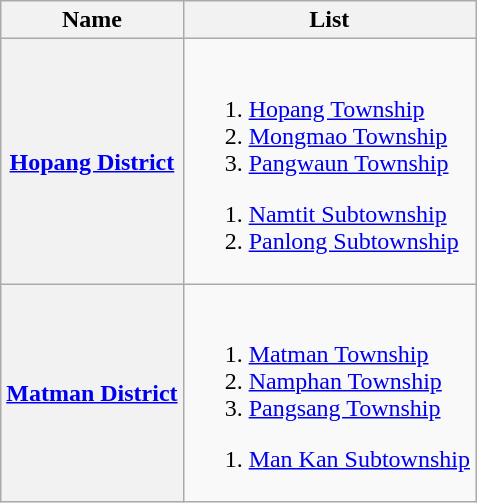<table class=wikitable>
<tr>
<th>Name</th>
<th>List</th>
</tr>
<tr>
<th><a href='#'>Hopang District</a></th>
<td><br>
<ol><li><a href='#'>Hopang Township</a></li><li><a href='#'>Mongmao Township</a></li><li><a href='#'>Pangwaun Township</a></li></ol><ol><li><a href='#'>Namtit Subtownship</a></li><li><a href='#'>Panlong Subtownship</a></li></ol></td>
</tr>
<tr>
<th><a href='#'>Matman District</a></th>
<td><br>
<ol><li><a href='#'>Matman Township</a></li><li><a href='#'>Namphan Township</a></li><li><a href='#'>Pangsang Township</a></li></ol><ol><li><a href='#'>Man Kan Subtownship</a></li></ol></td>
</tr>
</table>
